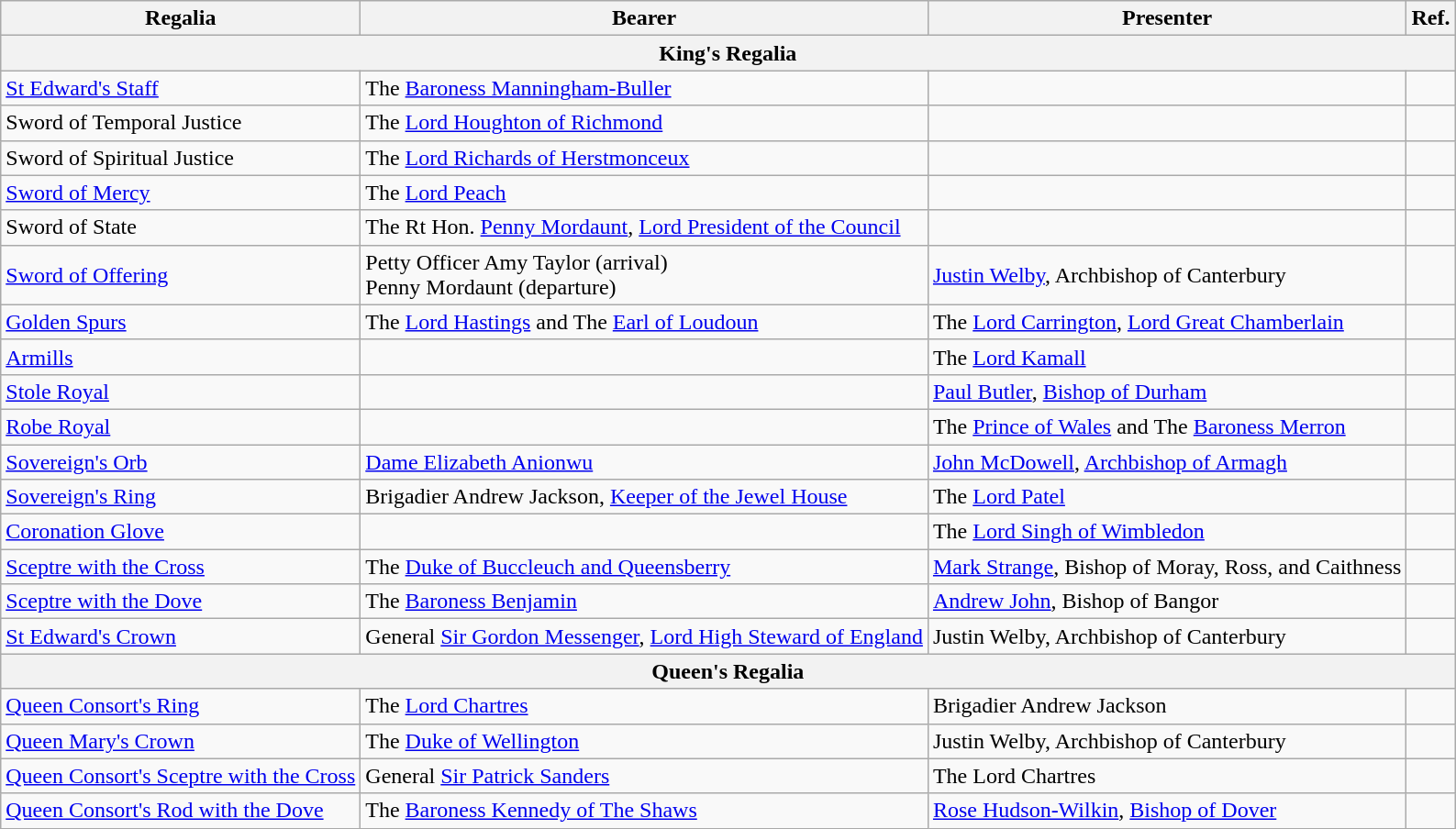<table class="wikitable mw-collapsible mw-collapsed collapsible" style="width: auto; margin-left: 0; min-width: 312px;">
<tr>
<th scope="col">Regalia</th>
<th scope="col">Bearer</th>
<th scope="col">Presenter</th>
<th scope="col">Ref.</th>
</tr>
<tr>
<th colspan=4>King's Regalia</th>
</tr>
<tr>
<td><a href='#'>St Edward's Staff</a></td>
<td>The <a href='#'>Baroness Manningham-Buller</a></td>
<td></td>
<td></td>
</tr>
<tr>
<td>Sword of Temporal Justice</td>
<td>The <a href='#'>Lord Houghton of Richmond</a></td>
<td></td>
<td></td>
</tr>
<tr>
<td>Sword of Spiritual Justice</td>
<td>The <a href='#'>Lord Richards of Herstmonceux</a></td>
<td></td>
<td></td>
</tr>
<tr>
<td><a href='#'>Sword of Mercy</a></td>
<td>The <a href='#'>Lord Peach</a></td>
<td></td>
<td></td>
</tr>
<tr>
<td>Sword of State</td>
<td>The Rt Hon. <a href='#'>Penny Mordaunt</a>, <a href='#'>Lord President of the Council</a></td>
<td></td>
<td></td>
</tr>
<tr>
<td><a href='#'>Sword of Offering</a></td>
<td>Petty Officer Amy Taylor (arrival) <br>Penny Mordaunt (departure)</td>
<td><a href='#'>Justin Welby</a>, Archbishop of Canterbury</td>
<td></td>
</tr>
<tr>
<td><a href='#'>Golden Spurs</a></td>
<td>The <a href='#'>Lord Hastings</a> and The <a href='#'>Earl of Loudoun</a></td>
<td>The <a href='#'>Lord Carrington</a>, <a href='#'>Lord Great Chamberlain</a></td>
<td></td>
</tr>
<tr>
<td><a href='#'>Armills</a></td>
<td></td>
<td>The <a href='#'>Lord Kamall</a></td>
<td></td>
</tr>
<tr>
<td><a href='#'>Stole Royal</a></td>
<td></td>
<td><a href='#'>Paul Butler</a>, <a href='#'>Bishop of Durham</a></td>
<td></td>
</tr>
<tr>
<td><a href='#'>Robe Royal</a></td>
<td></td>
<td>The <a href='#'>Prince of Wales</a> and The <a href='#'>Baroness Merron</a></td>
<td></td>
</tr>
<tr>
<td><a href='#'>Sovereign's Orb</a></td>
<td><a href='#'>Dame Elizabeth Anionwu</a></td>
<td><a href='#'>John McDowell</a>, <a href='#'>Archbishop of Armagh</a></td>
<td></td>
</tr>
<tr>
<td><a href='#'>Sovereign's Ring</a></td>
<td>Brigadier Andrew Jackson, <a href='#'>Keeper of the Jewel House</a></td>
<td>The <a href='#'>Lord Patel</a></td>
<td></td>
</tr>
<tr>
<td><a href='#'>Coronation Glove</a></td>
<td></td>
<td>The <a href='#'>Lord Singh of Wimbledon</a></td>
<td></td>
</tr>
<tr>
<td><a href='#'>Sceptre with the Cross</a></td>
<td>The <a href='#'>Duke of Buccleuch and Queensberry</a></td>
<td><a href='#'>Mark Strange</a>, Bishop of Moray, Ross, and Caithness</td>
<td></td>
</tr>
<tr>
<td><a href='#'>Sceptre with the Dove</a></td>
<td>The <a href='#'>Baroness Benjamin</a></td>
<td><a href='#'>Andrew John</a>, Bishop of Bangor</td>
<td></td>
</tr>
<tr>
<td><a href='#'>St Edward's Crown</a></td>
<td>General <a href='#'>Sir Gordon Messenger</a>, <a href='#'>Lord High Steward of England</a></td>
<td>Justin Welby, Archbishop of Canterbury</td>
<td></td>
</tr>
<tr>
<th colspan=4>Queen's Regalia</th>
</tr>
<tr>
<td><a href='#'>Queen Consort's Ring</a></td>
<td>The <a href='#'>Lord Chartres</a></td>
<td>Brigadier Andrew Jackson</td>
<td></td>
</tr>
<tr>
<td><a href='#'>Queen Mary's Crown</a></td>
<td>The <a href='#'>Duke of Wellington</a></td>
<td>Justin Welby, Archbishop of Canterbury</td>
<td></td>
</tr>
<tr>
<td><a href='#'>Queen Consort's Sceptre with the Cross</a></td>
<td>General <a href='#'>Sir Patrick Sanders</a></td>
<td>The Lord Chartres</td>
<td></td>
</tr>
<tr>
<td><a href='#'>Queen Consort's Rod with the Dove</a></td>
<td>The <a href='#'>Baroness Kennedy of The Shaws</a></td>
<td><a href='#'>Rose Hudson-Wilkin</a>, <a href='#'>Bishop of Dover</a></td>
<td></td>
</tr>
</table>
